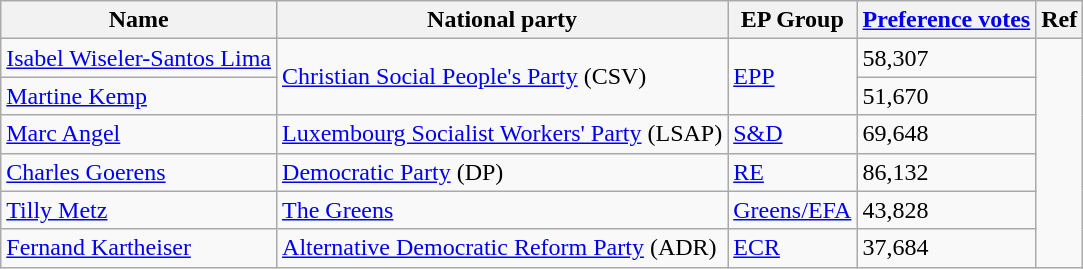<table class="sortable wikitable">
<tr>
<th>Name</th>
<th>National party</th>
<th>EP Group</th>
<th><a href='#'>Preference votes</a></th>
<th class="unsortable">Ref</th>
</tr>
<tr>
<td><a href='#'>Isabel Wiseler-Santos Lima</a></td>
<td rowspan="2"> <a href='#'>Christian Social People's Party</a> (CSV)</td>
<td rowspan="2"> <a href='#'>EPP</a></td>
<td>58,307</td>
<td rowspan="6"></td>
</tr>
<tr>
<td><a href='#'>Martine Kemp</a></td>
<td>51,670</td>
</tr>
<tr>
<td><a href='#'>Marc Angel</a></td>
<td> <a href='#'>Luxembourg Socialist Workers' Party</a> (LSAP)</td>
<td> <a href='#'>S&D</a></td>
<td>69,648</td>
</tr>
<tr>
<td><a href='#'>Charles Goerens</a></td>
<td> <a href='#'>Democratic Party</a> (DP)</td>
<td> <a href='#'>RE</a></td>
<td>86,132</td>
</tr>
<tr>
<td><a href='#'>Tilly Metz</a></td>
<td> <a href='#'>The Greens</a></td>
<td> <a href='#'>Greens/EFA</a></td>
<td>43,828</td>
</tr>
<tr>
<td><a href='#'>Fernand Kartheiser</a></td>
<td> <a href='#'>Alternative Democratic Reform Party</a> (ADR)</td>
<td> <a href='#'>ECR</a></td>
<td>37,684</td>
</tr>
</table>
